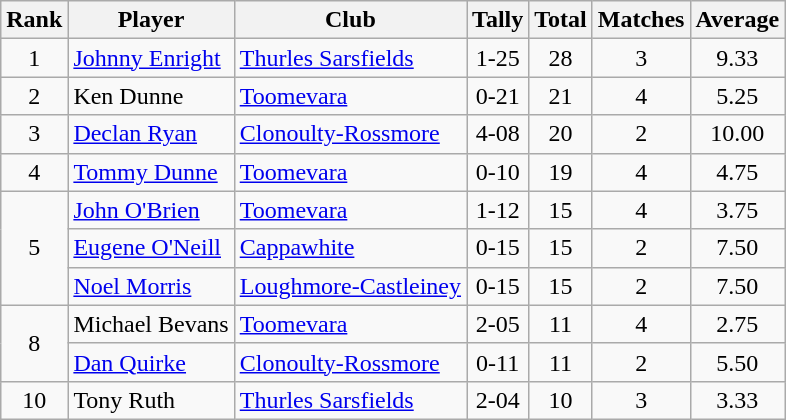<table class="wikitable">
<tr>
<th>Rank</th>
<th>Player</th>
<th>Club</th>
<th>Tally</th>
<th>Total</th>
<th>Matches</th>
<th>Average</th>
</tr>
<tr>
<td rowspan="1" style="text-align:center;">1</td>
<td><a href='#'>Johnny Enright</a></td>
<td><a href='#'>Thurles Sarsfields</a></td>
<td align=center>1-25</td>
<td align=center>28</td>
<td align=center>3</td>
<td align=center>9.33</td>
</tr>
<tr>
<td rowspan="1" style="text-align:center;">2</td>
<td>Ken Dunne</td>
<td><a href='#'>Toomevara</a></td>
<td align=center>0-21</td>
<td align=center>21</td>
<td align=center>4</td>
<td align=center>5.25</td>
</tr>
<tr>
<td rowspan="1" style="text-align:center;">3</td>
<td><a href='#'>Declan Ryan</a></td>
<td><a href='#'>Clonoulty-Rossmore</a></td>
<td align=center>4-08</td>
<td align=center>20</td>
<td align=center>2</td>
<td align=center>10.00</td>
</tr>
<tr>
<td rowspan="1" style="text-align:center;">4</td>
<td><a href='#'>Tommy Dunne</a></td>
<td><a href='#'>Toomevara</a></td>
<td align=center>0-10</td>
<td align=center>19</td>
<td align=center>4</td>
<td align=center>4.75</td>
</tr>
<tr>
<td rowspan="3" style="text-align:center;">5</td>
<td><a href='#'>John O'Brien</a></td>
<td><a href='#'>Toomevara</a></td>
<td align=center>1-12</td>
<td align=center>15</td>
<td align=center>4</td>
<td align=center>3.75</td>
</tr>
<tr>
<td><a href='#'>Eugene O'Neill</a></td>
<td><a href='#'>Cappawhite</a></td>
<td align=center>0-15</td>
<td align=center>15</td>
<td align=center>2</td>
<td align=center>7.50</td>
</tr>
<tr>
<td><a href='#'>Noel Morris</a></td>
<td><a href='#'>Loughmore-Castleiney</a></td>
<td align=center>0-15</td>
<td align=center>15</td>
<td align=center>2</td>
<td align=center>7.50</td>
</tr>
<tr>
<td rowspan="2" style="text-align:center;">8</td>
<td>Michael Bevans</td>
<td><a href='#'>Toomevara</a></td>
<td align=center>2-05</td>
<td align=center>11</td>
<td align=center>4</td>
<td align=center>2.75</td>
</tr>
<tr>
<td><a href='#'>Dan Quirke</a></td>
<td><a href='#'>Clonoulty-Rossmore</a></td>
<td align=center>0-11</td>
<td align=center>11</td>
<td align=center>2</td>
<td align=center>5.50</td>
</tr>
<tr>
<td rowspan="1" style="text-align:center;">10</td>
<td>Tony Ruth</td>
<td><a href='#'>Thurles Sarsfields</a></td>
<td align=center>2-04</td>
<td align=center>10</td>
<td align=center>3</td>
<td align=center>3.33</td>
</tr>
</table>
